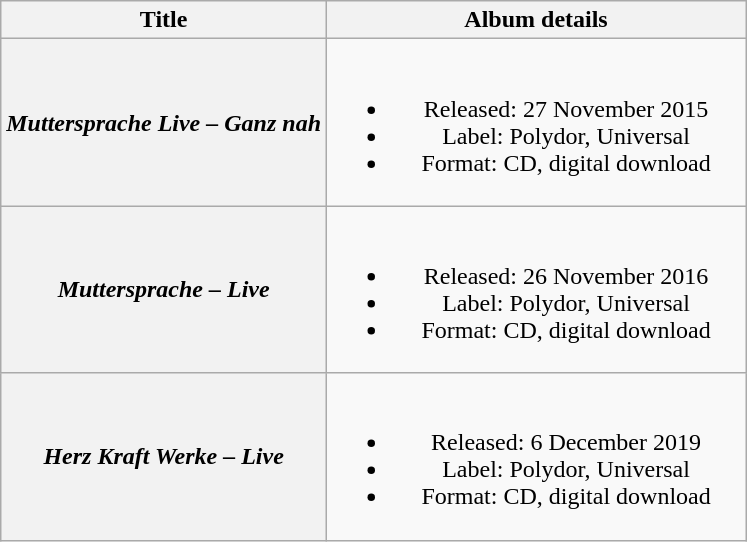<table class="wikitable plainrowheaders" style="text-align:center;">
<tr>
<th scope="col" sstyle="width:15em;">Title</th>
<th scope="col" style="width:17em;">Album details</th>
</tr>
<tr>
<th scope="row"><em>Muttersprache Live – Ganz nah</em></th>
<td><br><ul><li>Released: 27 November 2015</li><li>Label: Polydor, Universal</li><li>Format: CD, digital download</li></ul></td>
</tr>
<tr>
<th scope="row"><em>Muttersprache – Live</em></th>
<td><br><ul><li>Released: 26 November 2016</li><li>Label: Polydor, Universal</li><li>Format: CD, digital download</li></ul></td>
</tr>
<tr>
<th scope="row"><em>Herz Kraft Werke – Live</em></th>
<td><br><ul><li>Released: 6 December 2019</li><li>Label: Polydor, Universal</li><li>Format: CD, digital download</li></ul></td>
</tr>
</table>
